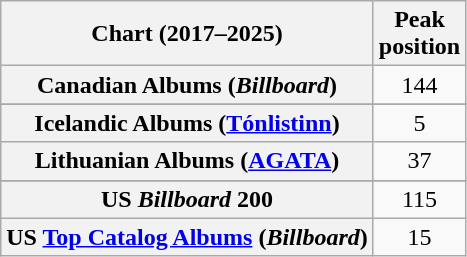<table class="wikitable plainrowheaders sortable" style="text-align:center">
<tr>
<th scope="col">Chart (2017–2025)</th>
<th scope="col">Peak<br>position</th>
</tr>
<tr>
<th scope="row">Canadian Albums (<em>Billboard</em>)</th>
<td>144</td>
</tr>
<tr>
</tr>
<tr>
<th scope="row">Icelandic Albums (<a href='#'>Tónlistinn</a>)</th>
<td>5</td>
</tr>
<tr>
<th scope="row">Lithuanian Albums (<a href='#'>AGATA</a>)</th>
<td>37</td>
</tr>
<tr>
</tr>
<tr>
<th scope="row">US <em>Billboard</em> 200</th>
<td>115</td>
</tr>
<tr>
<th scope="row">US <a href='#'>Top Catalog Albums</a> (<em>Billboard</em>)</th>
<td>15</td>
</tr>
</table>
